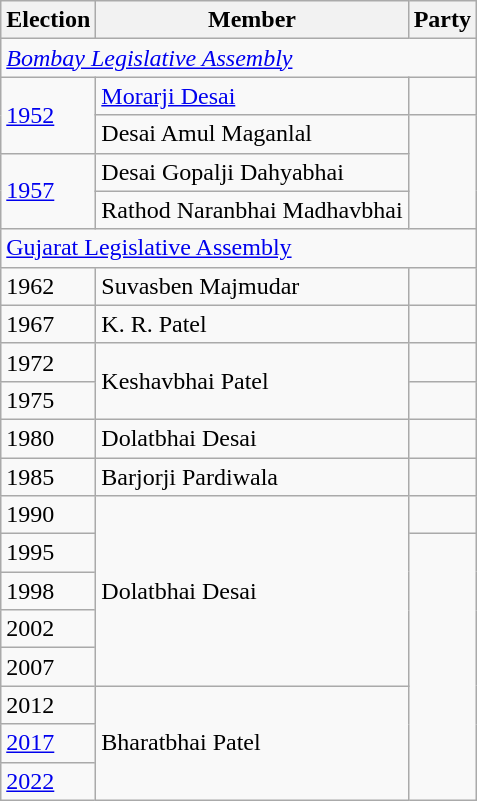<table class="wikitable sortable">
<tr>
<th>Election</th>
<th>Member</th>
<th colspan="2">Party</th>
</tr>
<tr>
<td colspan="4"><em><a href='#'>Bombay Legislative Assembly</a></em></td>
</tr>
<tr>
<td rowspan="2"><a href='#'>1952</a></td>
<td><a href='#'>Morarji Desai</a></td>
<td></td>
</tr>
<tr>
<td>Desai Amul Maganlal</td>
</tr>
<tr>
<td rowspan="2"><a href='#'>1957</a></td>
<td>Desai Gopalji Dahyabhai</td>
</tr>
<tr>
<td>Rathod Naranbhai Madhavbhai</td>
</tr>
<tr>
<td colspan="4"><a href='#'>Gujarat Legislative Assembly</a></td>
</tr>
<tr>
<td>1962</td>
<td>Suvasben Majmudar</td>
<td></td>
</tr>
<tr>
<td>1967</td>
<td>K. R. Patel</td>
</tr>
<tr>
<td>1972</td>
<td rowspan="2">Keshavbhai Patel</td>
<td></td>
</tr>
<tr>
<td>1975</td>
</tr>
<tr>
<td>1980</td>
<td>Dolatbhai Desai</td>
<td></td>
</tr>
<tr>
<td>1985</td>
<td>Barjorji Pardiwala</td>
<td></td>
</tr>
<tr>
<td>1990</td>
<td rowspan="5">Dolatbhai Desai</td>
<td></td>
</tr>
<tr>
<td>1995</td>
</tr>
<tr>
<td>1998</td>
</tr>
<tr>
<td>2002</td>
</tr>
<tr>
<td>2007</td>
</tr>
<tr>
<td>2012</td>
<td rowspan="3">Bharatbhai Patel</td>
</tr>
<tr>
<td><a href='#'>2017</a></td>
</tr>
<tr>
<td><a href='#'>2022</a></td>
</tr>
</table>
